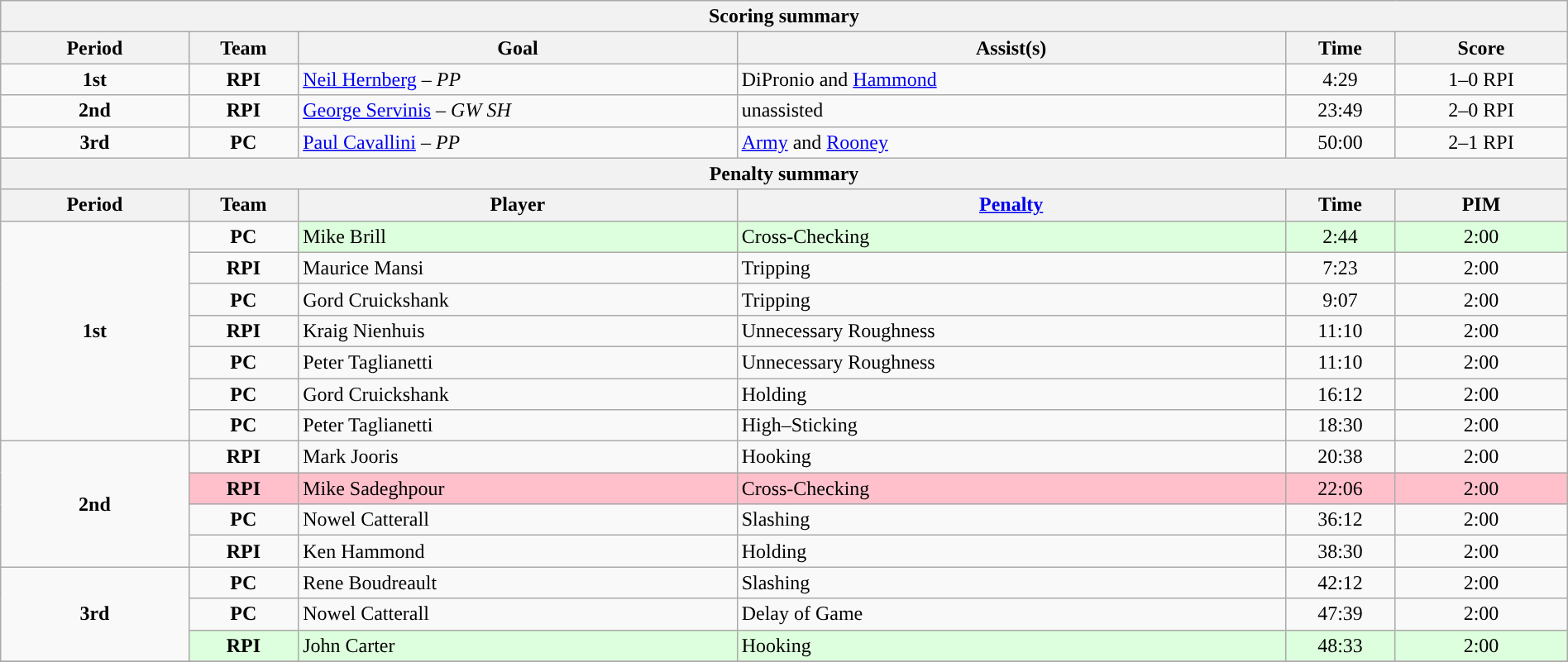<table style="width:100%;" class="wikitable">
<tr>
<th colspan=6>Scoring summary</th>
</tr>
<tr>
<th style="width:12%;">Period</th>
<th style="width:7%;">Team</th>
<th style="width:28%;">Goal</th>
<th style="width:35%;">Assist(s)</th>
<th style="width:7%;">Time</th>
<th style="width:11%;">Score</th>
</tr>
<tr>
<td style="text-align:center;" rowspan="1"><strong>1st</strong></td>
<td align=center><strong>RPI</strong></td>
<td><a href='#'>Neil Hernberg</a> – <em>PP</em></td>
<td>DiPronio and <a href='#'>Hammond</a></td>
<td align=center>4:29</td>
<td align=center>1–0 RPI</td>
</tr>
<tr>
<td style="text-align:center;" rowspan="1"><strong>2nd</strong></td>
<td align=center><strong>RPI</strong></td>
<td><a href='#'>George Servinis</a> – <em>GW SH</em></td>
<td>unassisted</td>
<td align=center>23:49</td>
<td align=center>2–0 RPI</td>
</tr>
<tr>
<td style="text-align:center;" rowspan="1"><strong>3rd</strong></td>
<td align=center><strong>PC</strong></td>
<td><a href='#'>Paul Cavallini</a> – <em>PP</em></td>
<td><a href='#'>Army</a> and <a href='#'>Rooney</a></td>
<td align=center>50:00</td>
<td align=center>2–1 RPI</td>
</tr>
<tr>
<th colspan=6>Penalty summary</th>
</tr>
<tr>
<th style="width:12%;">Period</th>
<th style="width:7%;">Team</th>
<th style="width:28%;">Player</th>
<th style="width:35%;"><a href='#'>Penalty</a></th>
<th style="width:7%;">Time</th>
<th style="width:11%;">PIM</th>
</tr>
<tr>
<td style="text-align:center;" rowspan="7"><strong>1st</strong></td>
<td align=center><strong>PC</strong></td>
<td bgcolor=ddffdd>Mike Brill</td>
<td bgcolor=ddffdd>Cross-Checking</td>
<td bgcolor=ddffdd align=center>2:44</td>
<td bgcolor=ddffdd align=center>2:00</td>
</tr>
<tr>
<td align=center><strong>RPI</strong></td>
<td>Maurice Mansi</td>
<td>Tripping</td>
<td align=center>7:23</td>
<td align=center>2:00</td>
</tr>
<tr>
<td align=center><strong>PC</strong></td>
<td>Gord Cruickshank</td>
<td>Tripping</td>
<td align=center>9:07</td>
<td align=center>2:00</td>
</tr>
<tr>
<td align=center><strong>RPI</strong></td>
<td>Kraig Nienhuis</td>
<td>Unnecessary Roughness</td>
<td align=center>11:10</td>
<td align=center>2:00</td>
</tr>
<tr>
<td align=center><strong>PC</strong></td>
<td>Peter Taglianetti</td>
<td>Unnecessary Roughness</td>
<td align=center>11:10</td>
<td align=center>2:00</td>
</tr>
<tr>
<td align=center><strong>PC</strong></td>
<td>Gord Cruickshank</td>
<td>Holding</td>
<td align=center>16:12</td>
<td align=center>2:00</td>
</tr>
<tr>
<td align=center><strong>PC</strong></td>
<td>Peter Taglianetti</td>
<td>High–Sticking</td>
<td align=center>18:30</td>
<td align=center>2:00</td>
</tr>
<tr>
<td style="text-align:center;" rowspan="4"><strong>2nd</strong></td>
<td align=center><strong>RPI</strong></td>
<td>Mark Jooris</td>
<td>Hooking</td>
<td align=center>20:38</td>
<td align=center>2:00</td>
</tr>
<tr bgcolor=pink>
<td align=center><strong>RPI</strong></td>
<td>Mike Sadeghpour</td>
<td>Cross-Checking</td>
<td align=center>22:06</td>
<td align=center>2:00</td>
</tr>
<tr>
<td align=center><strong>PC</strong></td>
<td>Nowel Catterall</td>
<td>Slashing</td>
<td align=center>36:12</td>
<td align=center>2:00</td>
</tr>
<tr>
<td align=center><strong>RPI</strong></td>
<td>Ken Hammond</td>
<td>Holding</td>
<td align=center>38:30</td>
<td align=center>2:00</td>
</tr>
<tr>
<td style="text-align:center;" rowspan="3"><strong>3rd</strong></td>
<td align=center><strong>PC</strong></td>
<td>Rene Boudreault</td>
<td>Slashing</td>
<td align=center>42:12</td>
<td align=center>2:00</td>
</tr>
<tr>
<td align=center><strong>PC</strong></td>
<td>Nowel Catterall</td>
<td>Delay of Game</td>
<td align=center>47:39</td>
<td align=center>2:00</td>
</tr>
<tr bgcolor=ddffdd>
<td align=center><strong>RPI</strong></td>
<td>John Carter</td>
<td>Hooking</td>
<td align=center>48:33</td>
<td align=center>2:00</td>
</tr>
<tr>
</tr>
</table>
